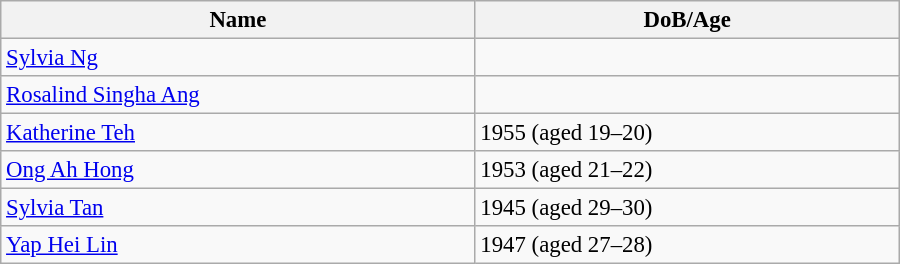<table class="wikitable" style="width:600px; font-size:95%;">
<tr>
<th align="left">Name</th>
<th align="left">DoB/Age</th>
</tr>
<tr>
<td align="left"><a href='#'>Sylvia Ng</a></td>
<td align="left"></td>
</tr>
<tr>
<td align="left"><a href='#'>Rosalind Singha Ang</a></td>
<td align="left"></td>
</tr>
<tr>
<td align="left"><a href='#'>Katherine Teh</a></td>
<td align="left">1955 (aged 19–20)</td>
</tr>
<tr>
<td align="left"><a href='#'>Ong Ah Hong</a></td>
<td align="left">1953 (aged 21–22)</td>
</tr>
<tr>
<td align="left"><a href='#'>Sylvia Tan</a></td>
<td align="left">1945 (aged 29–30)</td>
</tr>
<tr>
<td align="left"><a href='#'>Yap Hei Lin</a></td>
<td align="left">1947 (aged 27–28)</td>
</tr>
</table>
